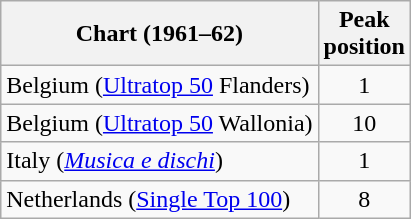<table class="wikitable">
<tr>
<th>Chart (1961–62)</th>
<th>Peak<br>position</th>
</tr>
<tr>
<td>Belgium (<a href='#'>Ultratop 50</a> Flanders)</td>
<td align="center">1</td>
</tr>
<tr>
<td>Belgium (<a href='#'>Ultratop 50</a> Wallonia)</td>
<td align="center">10</td>
</tr>
<tr>
<td>Italy (<em><a href='#'>Musica e dischi</a></em>)</td>
<td align="center">1</td>
</tr>
<tr>
<td>Netherlands (<a href='#'>Single Top 100</a>)</td>
<td align="center">8</td>
</tr>
</table>
